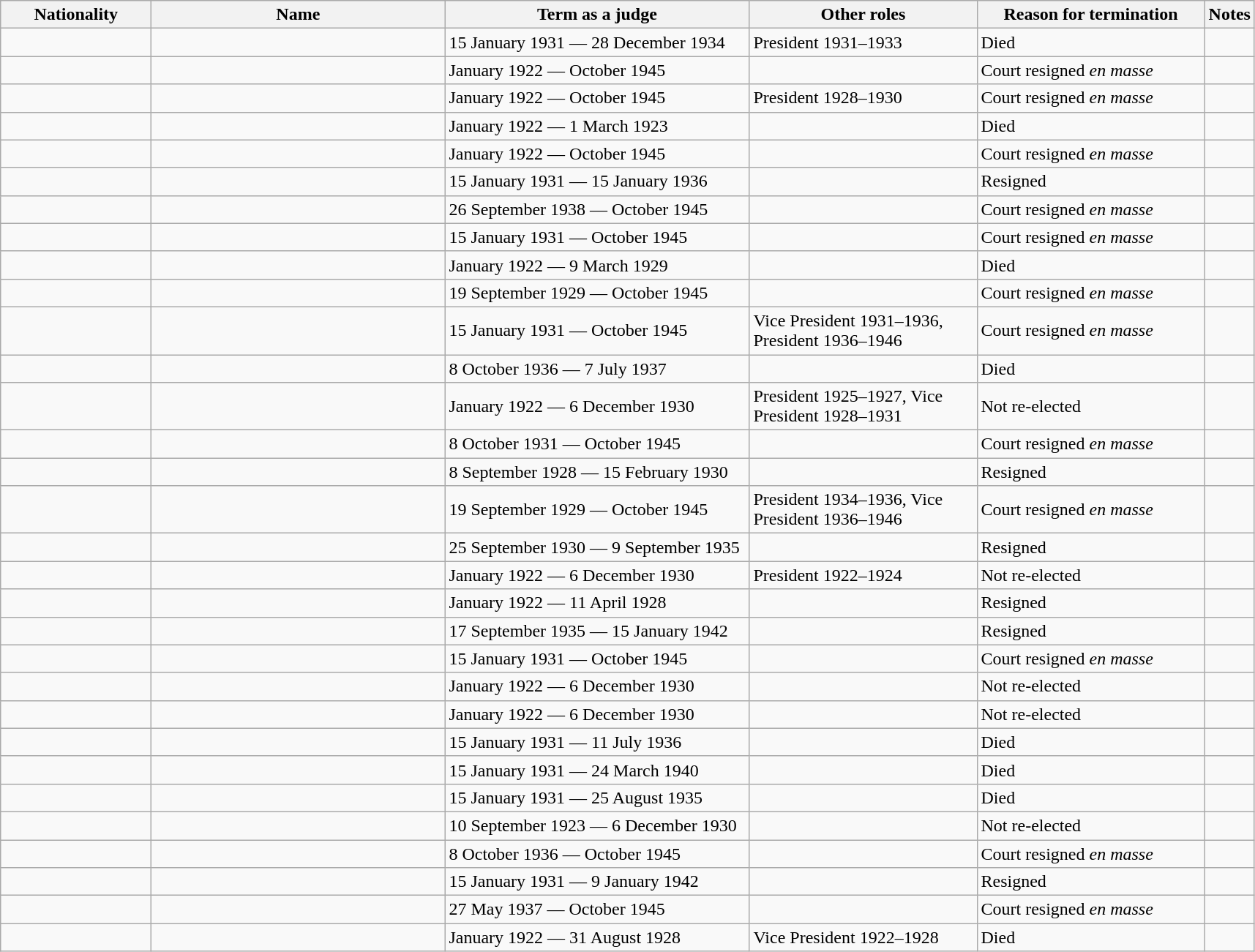<table class="wikitable sortable" border="1" style="align:left;">
<tr>
<th width="130">Nationality</th>
<th width="260">Name</th>
<th width="270" class=unsortable>Term as a judge</th>
<th width="200" class=unsortable>Other roles</th>
<th width="200" class=unsortable>Reason for termination</th>
<th width="10" class=unsortable>Notes</th>
</tr>
<tr>
<td></td>
<td></td>
<td>15 January 1931 — 28 December 1934</td>
<td>President 1931–1933</td>
<td>Died</td>
<td></td>
</tr>
<tr>
<td></td>
<td></td>
<td>January 1922 — October 1945</td>
<td></td>
<td>Court resigned <em>en masse</em></td>
<td></td>
</tr>
<tr>
<td></td>
<td></td>
<td>January 1922 — October 1945</td>
<td>President 1928–1930</td>
<td>Court resigned <em>en masse</em></td>
<td></td>
</tr>
<tr>
<td></td>
<td></td>
<td>January 1922 — 1 March 1923</td>
<td></td>
<td>Died</td>
<td></td>
</tr>
<tr>
<td></td>
<td></td>
<td>January 1922 — October 1945</td>
<td></td>
<td>Court resigned <em>en masse</em></td>
<td></td>
</tr>
<tr>
<td></td>
<td></td>
<td>15 January 1931 — 15 January 1936</td>
<td></td>
<td>Resigned</td>
<td></td>
</tr>
<tr>
<td></td>
<td></td>
<td>26 September 1938 — October 1945</td>
<td></td>
<td>Court resigned <em>en masse</em></td>
<td></td>
</tr>
<tr>
<td></td>
<td></td>
<td>15 January 1931 — October 1945</td>
<td></td>
<td>Court resigned <em>en masse</em></td>
<td></td>
</tr>
<tr>
<td></td>
<td></td>
<td>January 1922 — 9 March 1929</td>
<td></td>
<td>Died</td>
<td></td>
</tr>
<tr>
<td></td>
<td></td>
<td>19 September 1929 — October 1945</td>
<td></td>
<td>Court resigned <em>en masse</em></td>
<td></td>
</tr>
<tr>
<td></td>
<td></td>
<td>15 January 1931 — October 1945</td>
<td>Vice President 1931–1936, President 1936–1946</td>
<td>Court resigned <em>en masse</em></td>
<td></td>
</tr>
<tr>
<td></td>
<td></td>
<td>8 October 1936 — 7 July 1937</td>
<td></td>
<td>Died</td>
<td></td>
</tr>
<tr>
<td></td>
<td></td>
<td>January 1922 — 6 December 1930</td>
<td>President 1925–1927, Vice President 1928–1931</td>
<td>Not re-elected</td>
<td></td>
</tr>
<tr>
<td></td>
<td></td>
<td>8 October 1931 — October 1945</td>
<td></td>
<td>Court resigned <em>en masse</em></td>
<td></td>
</tr>
<tr>
<td></td>
<td></td>
<td>8 September 1928 — 15 February 1930</td>
<td></td>
<td>Resigned</td>
<td></td>
</tr>
<tr>
<td></td>
<td></td>
<td>19 September 1929  — October 1945</td>
<td>President 1934–1936, Vice President 1936–1946</td>
<td>Court resigned <em>en masse</em></td>
<td></td>
</tr>
<tr>
<td></td>
<td></td>
<td>25 September 1930 — 9 September 1935</td>
<td></td>
<td>Resigned</td>
<td></td>
</tr>
<tr>
<td></td>
<td></td>
<td>January 1922 — 6 December 1930</td>
<td>President 1922–1924</td>
<td>Not re-elected</td>
<td></td>
</tr>
<tr>
<td></td>
<td></td>
<td>January 1922 — 11 April 1928</td>
<td></td>
<td>Resigned</td>
<td></td>
</tr>
<tr>
<td></td>
<td></td>
<td>17 September 1935 — 15 January 1942</td>
<td></td>
<td>Resigned</td>
<td></td>
</tr>
<tr>
<td></td>
<td></td>
<td>15 January 1931 — October 1945</td>
<td></td>
<td>Court resigned <em>en masse</em></td>
<td></td>
</tr>
<tr>
<td></td>
<td></td>
<td>January 1922 — 6 December 1930</td>
<td></td>
<td>Not re-elected</td>
<td></td>
</tr>
<tr>
<td></td>
<td></td>
<td>January 1922 — 6 December 1930</td>
<td></td>
<td>Not re-elected</td>
<td></td>
</tr>
<tr>
<td></td>
<td></td>
<td>15 January 1931 — 11 July 1936</td>
<td></td>
<td>Died</td>
<td></td>
</tr>
<tr>
<td></td>
<td></td>
<td>15 January 1931 — 24 March 1940</td>
<td></td>
<td>Died</td>
<td></td>
</tr>
<tr>
<td></td>
<td></td>
<td>15 January 1931 — 25 August 1935</td>
<td></td>
<td>Died</td>
<td></td>
</tr>
<tr>
<td></td>
<td></td>
<td>10 September 1923 — 6 December 1930</td>
<td></td>
<td>Not re-elected</td>
<td></td>
</tr>
<tr>
<td></td>
<td></td>
<td>8 October 1936 — October 1945</td>
<td></td>
<td>Court resigned <em>en masse</em></td>
<td></td>
</tr>
<tr>
<td></td>
<td></td>
<td>15 January 1931 — 9 January 1942</td>
<td></td>
<td>Resigned</td>
<td></td>
</tr>
<tr>
<td></td>
<td></td>
<td>27 May 1937 — October 1945</td>
<td></td>
<td>Court resigned <em>en masse</em></td>
<td></td>
</tr>
<tr>
<td></td>
<td></td>
<td>January 1922 — 31 August 1928</td>
<td>Vice President 1922–1928</td>
<td>Died</td>
<td></td>
</tr>
</table>
